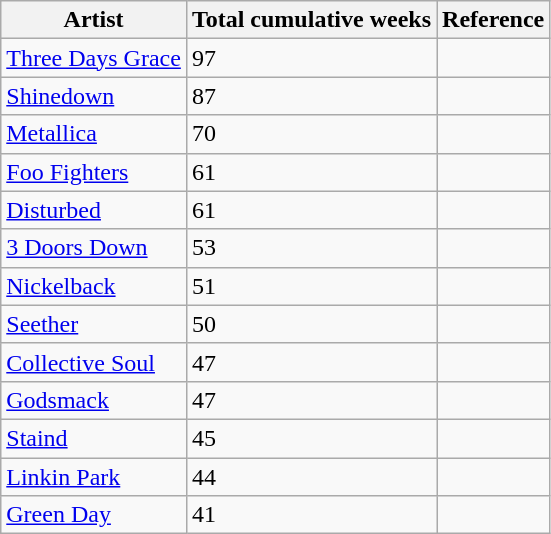<table class="wikitable">
<tr>
<th>Artist</th>
<th>Total cumulative weeks</th>
<th>Reference</th>
</tr>
<tr>
<td><a href='#'>Three Days Grace</a></td>
<td>97</td>
<td></td>
</tr>
<tr>
<td><a href='#'>Shinedown</a></td>
<td>87</td>
<td></td>
</tr>
<tr>
<td><a href='#'>Metallica</a></td>
<td>70</td>
<td></td>
</tr>
<tr>
<td><a href='#'>Foo Fighters</a></td>
<td>61</td>
<td></td>
</tr>
<tr>
<td><a href='#'>Disturbed</a></td>
<td>61</td>
<td></td>
</tr>
<tr>
<td><a href='#'>3 Doors Down</a></td>
<td>53</td>
<td></td>
</tr>
<tr>
<td><a href='#'>Nickelback</a></td>
<td>51</td>
<td></td>
</tr>
<tr>
<td><a href='#'>Seether</a></td>
<td>50</td>
<td></td>
</tr>
<tr>
<td><a href='#'>Collective Soul</a></td>
<td>47</td>
<td></td>
</tr>
<tr>
<td><a href='#'>Godsmack</a></td>
<td>47</td>
<td></td>
</tr>
<tr>
<td><a href='#'>Staind</a></td>
<td>45</td>
<td></td>
</tr>
<tr>
<td><a href='#'>Linkin Park</a></td>
<td>44</td>
<td></td>
</tr>
<tr>
<td><a href='#'>Green Day</a></td>
<td>41</td>
<td></td>
</tr>
</table>
